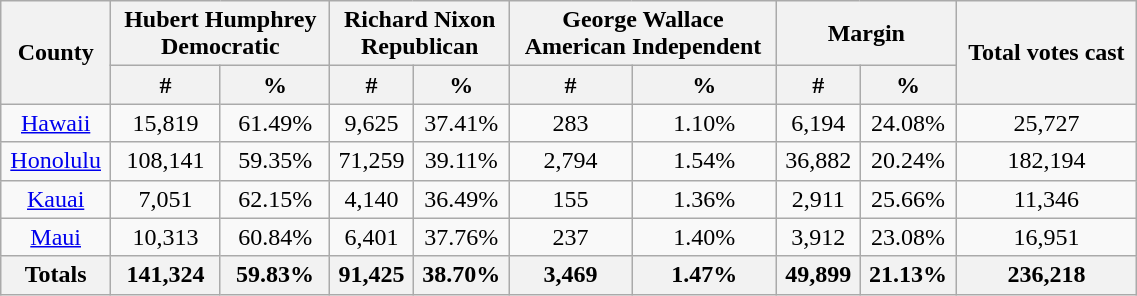<table width="60%"  class="wikitable sortable" style="text-align:center">
<tr>
<th style="text-align:center;" rowspan="2">County</th>
<th style="text-align:center;" colspan="2">Hubert Humphrey<br>Democratic</th>
<th style="text-align:center;" colspan="2">Richard Nixon<br>Republican</th>
<th style="text-align:center;" colspan="2">George Wallace<br>American Independent</th>
<th style="text-align:center;" colspan="2">Margin</th>
<th style="text-align:center;" rowspan="2">Total votes cast</th>
</tr>
<tr>
<th style="text-align:center;" data-sort-type="number">#</th>
<th style="text-align:center;" data-sort-type="number">%</th>
<th style="text-align:center;" data-sort-type="number">#</th>
<th style="text-align:center;" data-sort-type="number">%</th>
<th style="text-align:center;" data-sort-type="number">#</th>
<th style="text-align:center;" data-sort-type="number">%</th>
<th style="text-align:center;" data-sort-type="number">#</th>
<th style="text-align:center;" data-sort-type="number">%</th>
</tr>
<tr style="text-align:center;">
<td><a href='#'>Hawaii</a></td>
<td>15,819</td>
<td>61.49%</td>
<td>9,625</td>
<td>37.41%</td>
<td>283</td>
<td>1.10%</td>
<td>6,194</td>
<td>24.08%</td>
<td>25,727</td>
</tr>
<tr style="text-align:center;">
<td><a href='#'>Honolulu</a></td>
<td>108,141</td>
<td>59.35%</td>
<td>71,259</td>
<td>39.11%</td>
<td>2,794</td>
<td>1.54%</td>
<td>36,882</td>
<td>20.24%</td>
<td>182,194</td>
</tr>
<tr style="text-align:center;">
<td><a href='#'>Kauai</a></td>
<td>7,051</td>
<td>62.15%</td>
<td>4,140</td>
<td>36.49%</td>
<td>155</td>
<td>1.36%</td>
<td>2,911</td>
<td>25.66%</td>
<td>11,346</td>
</tr>
<tr style="text-align:center;">
<td><a href='#'>Maui</a></td>
<td>10,313</td>
<td>60.84%</td>
<td>6,401</td>
<td>37.76%</td>
<td>237</td>
<td>1.40%</td>
<td>3,912</td>
<td>23.08%</td>
<td>16,951</td>
</tr>
<tr>
<th>Totals</th>
<th>141,324</th>
<th>59.83%</th>
<th>91,425</th>
<th>38.70%</th>
<th>3,469</th>
<th>1.47%</th>
<th>49,899</th>
<th>21.13%</th>
<th>236,218</th>
</tr>
</table>
